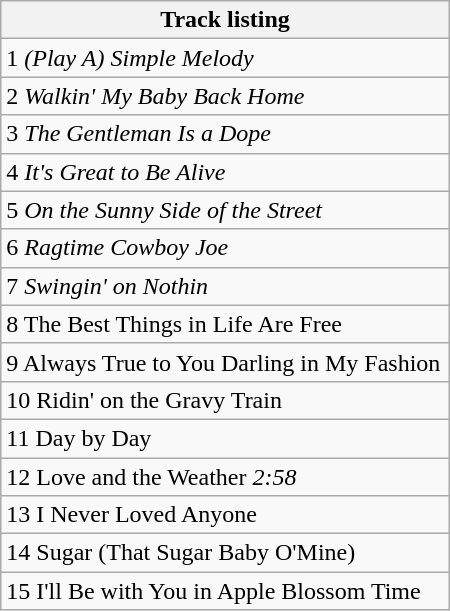<table class="wikitable collapsible collapsed" style="width:300px;">
<tr>
<th>Track listing</th>
</tr>
<tr>
<td>1 <em>(Play A) Simple Melody</em></td>
</tr>
<tr>
<td>2 <em>Walkin' My Baby Back Home</em></td>
</tr>
<tr>
<td>3 <em>The Gentleman Is a Dope</em></td>
</tr>
<tr>
<td>4 <em>It's Great to Be Alive</em></td>
</tr>
<tr>
<td>5 <em>On the Sunny Side of the Street</em></td>
</tr>
<tr>
<td>6 <em>Ragtime Cowboy Joe</em></td>
</tr>
<tr>
<td>7 <em>Swingin' on Nothin<strong></td>
</tr>
<tr>
<td>8 </em>The Best Things in Life Are Free<em></td>
</tr>
<tr>
<td>9 </em>Always True to You Darling in My Fashion<em></td>
</tr>
<tr>
<td>10 </em>Ridin' on the Gravy Train<em></td>
</tr>
<tr>
<td>11 </em>Day by Day<em></td>
</tr>
<tr>
<td>12 </em>Love and the Weather<em>		2:58</td>
</tr>
<tr>
<td>13 </em>I Never Loved Anyone<em></td>
</tr>
<tr>
<td>14 </em>Sugar (That Sugar Baby O'Mine)<em></td>
</tr>
<tr>
<td>15 </em>I'll Be with You in Apple Blossom Time<em></td>
</tr>
</table>
